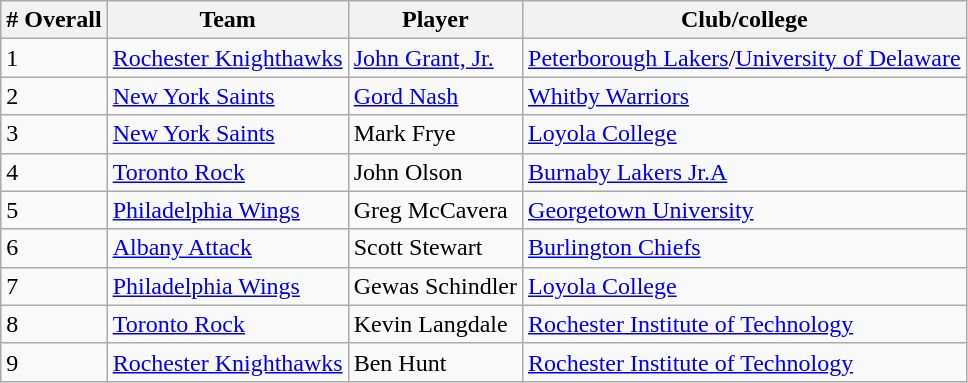<table class="wikitable">
<tr>
<th># Overall</th>
<th>Team</th>
<th>Player</th>
<th>Club/college</th>
</tr>
<tr>
<td>1</td>
<td><a href='#'>Rochester Knighthawks</a></td>
<td><a href='#'>John Grant, Jr.</a></td>
<td><a href='#'>Peterborough Lakers</a>/<a href='#'>University of Delaware</a></td>
</tr>
<tr>
<td>2</td>
<td><a href='#'>New York Saints</a></td>
<td><a href='#'>Gord Nash</a></td>
<td><a href='#'>Whitby Warriors</a></td>
</tr>
<tr>
<td>3</td>
<td><a href='#'>New York Saints</a></td>
<td>Mark Frye</td>
<td><a href='#'>Loyola College</a></td>
</tr>
<tr>
<td>4</td>
<td><a href='#'>Toronto Rock</a></td>
<td>John Olson</td>
<td><a href='#'>Burnaby Lakers Jr.A</a></td>
</tr>
<tr>
<td>5</td>
<td><a href='#'>Philadelphia Wings</a></td>
<td>Greg McCavera</td>
<td><a href='#'>Georgetown University</a></td>
</tr>
<tr>
<td>6</td>
<td><a href='#'>Albany Attack</a></td>
<td>Scott Stewart</td>
<td><a href='#'>Burlington Chiefs</a></td>
</tr>
<tr>
<td>7</td>
<td><a href='#'>Philadelphia Wings</a></td>
<td>Gewas Schindler</td>
<td><a href='#'>Loyola College</a></td>
</tr>
<tr>
<td>8</td>
<td><a href='#'>Toronto Rock</a></td>
<td>Kevin Langdale</td>
<td><a href='#'>Rochester Institute of Technology</a></td>
</tr>
<tr>
<td>9</td>
<td><a href='#'>Rochester Knighthawks</a></td>
<td>Ben Hunt</td>
<td><a href='#'>Rochester Institute of Technology</a></td>
</tr>
</table>
